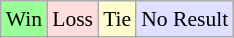<table class="wikitable" style="width: 20%%; text-align: center; font-size: 90%">
<tr>
<td style="background-color: #99FF99">Win</td>
<td style="background-color: #FFDDDD">Loss</td>
<td style="background-color: #FFFDD0">Tie</td>
<td style="background-color: #DFDFFF">No Result</td>
</tr>
</table>
